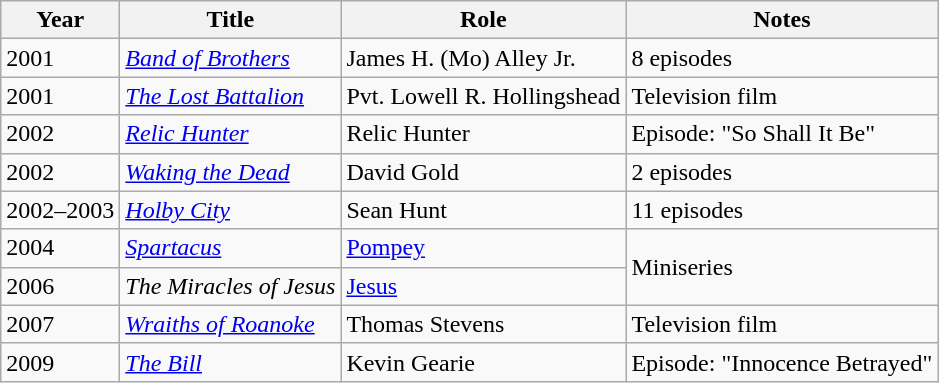<table class="wikitable sortable">
<tr>
<th>Year</th>
<th>Title</th>
<th>Role</th>
<th>Notes</th>
</tr>
<tr>
<td>2001</td>
<td><a href='#'><em>Band of Brothers</em></a></td>
<td>James H. (Mo) Alley Jr.</td>
<td>8 episodes</td>
</tr>
<tr>
<td>2001</td>
<td><a href='#'><em>The Lost Battalion</em></a></td>
<td>Pvt. Lowell R. Hollingshead</td>
<td>Television film</td>
</tr>
<tr>
<td>2002</td>
<td><em><a href='#'>Relic Hunter</a></em></td>
<td>Relic Hunter</td>
<td>Episode: "So Shall It Be"</td>
</tr>
<tr>
<td>2002</td>
<td><a href='#'><em>Waking the Dead</em></a></td>
<td>David Gold</td>
<td>2 episodes</td>
</tr>
<tr>
<td>2002–2003</td>
<td><em><a href='#'>Holby City</a></em></td>
<td>Sean Hunt</td>
<td>11 episodes</td>
</tr>
<tr>
<td>2004</td>
<td><a href='#'><em>Spartacus</em></a></td>
<td><a href='#'>Pompey</a></td>
<td rowspan="2">Miniseries</td>
</tr>
<tr>
<td>2006</td>
<td><em>The Miracles of Jesus</em></td>
<td><a href='#'>Jesus</a></td>
</tr>
<tr>
<td>2007</td>
<td><em><a href='#'>Wraiths of Roanoke</a></em></td>
<td>Thomas Stevens</td>
<td>Television film</td>
</tr>
<tr>
<td>2009</td>
<td><em><a href='#'>The Bill</a></em></td>
<td>Kevin Gearie</td>
<td>Episode: "Innocence Betrayed"</td>
</tr>
</table>
